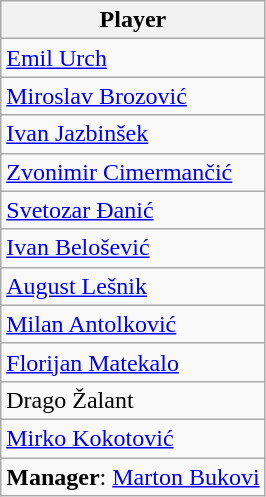<table class="wikitable sortable">
<tr>
<th>Player</th>
</tr>
<tr>
<td><a href='#'>Emil Urch</a></td>
</tr>
<tr>
<td><a href='#'>Miroslav Brozović</a></td>
</tr>
<tr>
<td><a href='#'>Ivan Jazbinšek</a></td>
</tr>
<tr>
<td><a href='#'>Zvonimir Cimermančić</a></td>
</tr>
<tr>
<td><a href='#'>Svetozar Đanić</a></td>
</tr>
<tr>
<td><a href='#'>Ivan Belošević</a></td>
</tr>
<tr>
<td><a href='#'>August Lešnik</a></td>
</tr>
<tr>
<td><a href='#'>Milan Antolković</a></td>
</tr>
<tr>
<td><a href='#'>Florijan Matekalo</a></td>
</tr>
<tr>
<td>Drago Žalant</td>
</tr>
<tr>
<td><a href='#'>Mirko Kokotović</a></td>
</tr>
<tr>
<td><strong>Manager</strong>: <a href='#'>Marton Bukovi</a></td>
</tr>
</table>
